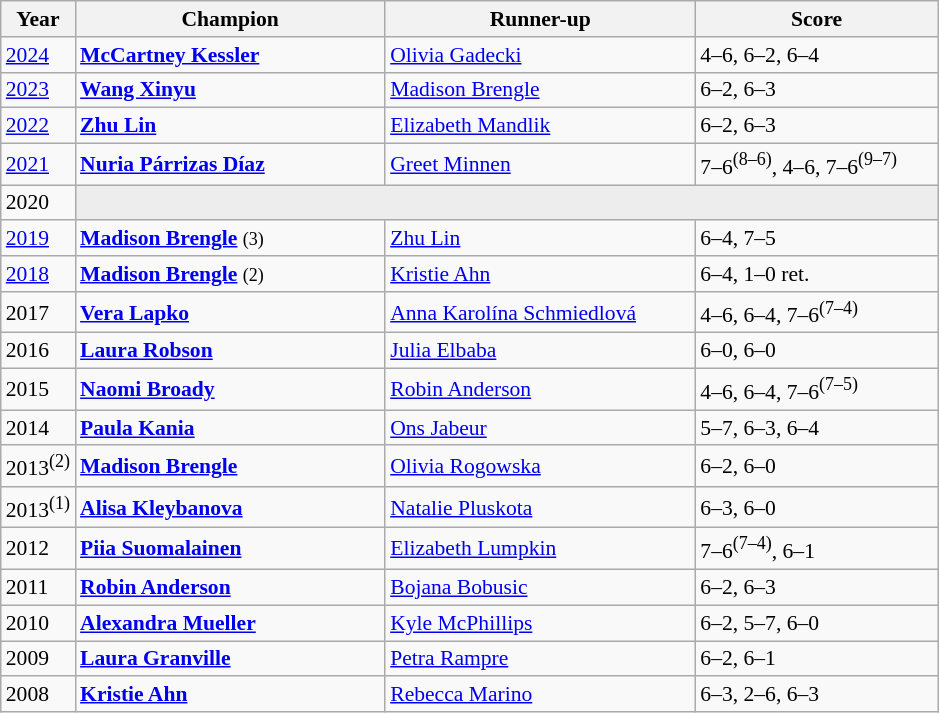<table class="wikitable" style="font-size:90%">
<tr>
<th>Year</th>
<th width="200">Champion</th>
<th width="200">Runner-up</th>
<th width="155">Score</th>
</tr>
<tr>
<td><a href='#'>2024</a></td>
<td> <strong><a href='#'>McCartney Kessler</a></strong></td>
<td> <a href='#'>Olivia Gadecki</a></td>
<td>4–6, 6–2, 6–4</td>
</tr>
<tr>
<td><a href='#'>2023</a></td>
<td> <strong><a href='#'>Wang Xinyu</a></strong></td>
<td> <a href='#'>Madison Brengle</a></td>
<td>6–2, 6–3</td>
</tr>
<tr>
<td><a href='#'>2022</a></td>
<td> <strong><a href='#'>Zhu Lin</a></strong></td>
<td> <a href='#'>Elizabeth Mandlik</a></td>
<td>6–2, 6–3</td>
</tr>
<tr>
<td><a href='#'>2021</a></td>
<td> <strong><a href='#'>Nuria Párrizas Díaz</a></strong></td>
<td> <a href='#'>Greet Minnen</a></td>
<td>7–6<sup>(8–6)</sup>, 4–6, 7–6<sup>(9–7)</sup></td>
</tr>
<tr>
<td>2020</td>
<td colspan=3 bgcolor="#ededed"></td>
</tr>
<tr>
<td><a href='#'>2019</a></td>
<td> <strong><a href='#'>Madison Brengle</a></strong> <small>(3)</small></td>
<td> <a href='#'>Zhu Lin</a></td>
<td>6–4, 7–5</td>
</tr>
<tr>
<td><a href='#'>2018</a></td>
<td> <strong><a href='#'>Madison Brengle</a></strong> <small>(2)</small></td>
<td> <a href='#'>Kristie Ahn</a></td>
<td>6–4, 1–0 ret.</td>
</tr>
<tr>
<td>2017</td>
<td> <strong><a href='#'>Vera Lapko</a></strong></td>
<td> <a href='#'>Anna Karolína Schmiedlová</a></td>
<td>4–6, 6–4, 7–6<sup>(7–4)</sup></td>
</tr>
<tr>
<td>2016</td>
<td> <strong><a href='#'>Laura Robson</a></strong></td>
<td> <a href='#'>Julia Elbaba</a></td>
<td>6–0, 6–0</td>
</tr>
<tr>
<td>2015</td>
<td> <strong><a href='#'>Naomi Broady</a></strong></td>
<td> <a href='#'>Robin Anderson</a></td>
<td>4–6, 6–4, 7–6<sup>(7–5)</sup></td>
</tr>
<tr>
<td>2014</td>
<td> <strong><a href='#'>Paula Kania</a></strong></td>
<td> <a href='#'>Ons Jabeur</a></td>
<td>5–7, 6–3, 6–4</td>
</tr>
<tr>
<td>2013<sup>(2)</sup></td>
<td> <strong><a href='#'>Madison Brengle</a></strong></td>
<td> <a href='#'>Olivia Rogowska</a></td>
<td>6–2, 6–0</td>
</tr>
<tr>
<td>2013<sup>(1)</sup></td>
<td> <strong><a href='#'>Alisa Kleybanova</a></strong></td>
<td> <a href='#'>Natalie Pluskota</a></td>
<td>6–3, 6–0</td>
</tr>
<tr>
<td>2012</td>
<td> <strong><a href='#'>Piia Suomalainen</a></strong></td>
<td> <a href='#'>Elizabeth Lumpkin</a></td>
<td>7–6<sup>(7–4)</sup>, 6–1</td>
</tr>
<tr>
<td>2011</td>
<td> <strong><a href='#'>Robin Anderson</a></strong></td>
<td> <a href='#'>Bojana Bobusic</a></td>
<td>6–2, 6–3</td>
</tr>
<tr>
<td>2010</td>
<td> <strong><a href='#'>Alexandra Mueller</a></strong></td>
<td> <a href='#'>Kyle McPhillips</a></td>
<td>6–2, 5–7, 6–0</td>
</tr>
<tr>
<td>2009</td>
<td> <strong><a href='#'>Laura Granville</a></strong></td>
<td> <a href='#'>Petra Rampre</a></td>
<td>6–2, 6–1</td>
</tr>
<tr>
<td>2008</td>
<td> <strong><a href='#'>Kristie Ahn</a></strong></td>
<td> <a href='#'>Rebecca Marino</a></td>
<td>6–3, 2–6, 6–3</td>
</tr>
</table>
